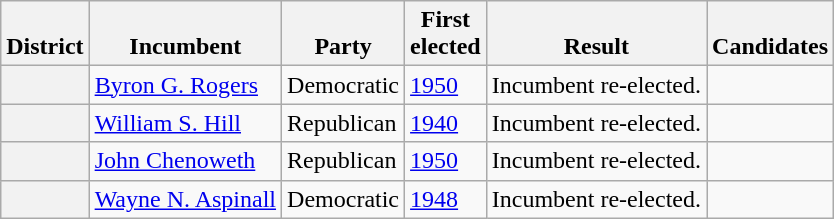<table class=wikitable>
<tr valign=bottom>
<th>District</th>
<th>Incumbent</th>
<th>Party</th>
<th>First<br>elected</th>
<th>Result</th>
<th>Candidates</th>
</tr>
<tr>
<th></th>
<td><a href='#'>Byron G. Rogers</a></td>
<td>Democratic</td>
<td><a href='#'>1950</a></td>
<td>Incumbent re-elected.</td>
<td nowrap></td>
</tr>
<tr>
<th></th>
<td><a href='#'>William S. Hill</a></td>
<td>Republican</td>
<td><a href='#'>1940</a></td>
<td>Incumbent re-elected.</td>
<td nowrap></td>
</tr>
<tr>
<th></th>
<td><a href='#'>John Chenoweth</a></td>
<td>Republican</td>
<td><a href='#'>1950</a></td>
<td>Incumbent re-elected.</td>
<td nowrap></td>
</tr>
<tr>
<th></th>
<td><a href='#'>Wayne N. Aspinall</a></td>
<td>Democratic</td>
<td><a href='#'>1948</a></td>
<td>Incumbent re-elected.</td>
<td nowrap></td>
</tr>
</table>
